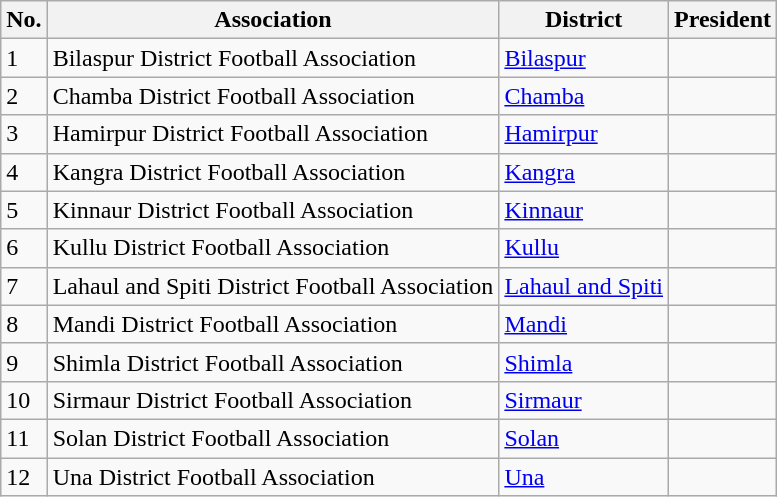<table class="wikitable sortable">
<tr>
<th>No.</th>
<th>Association</th>
<th>District</th>
<th>President</th>
</tr>
<tr>
<td>1</td>
<td>Bilaspur District Football Association</td>
<td><a href='#'>Bilaspur</a></td>
<td></td>
</tr>
<tr>
<td>2</td>
<td>Chamba District Football Association</td>
<td><a href='#'>Chamba</a></td>
<td></td>
</tr>
<tr>
<td>3</td>
<td>Hamirpur District Football Association</td>
<td><a href='#'>Hamirpur</a></td>
<td></td>
</tr>
<tr>
<td>4</td>
<td>Kangra District Football Association</td>
<td><a href='#'>Kangra</a></td>
<td></td>
</tr>
<tr>
<td>5</td>
<td>Kinnaur District Football Association</td>
<td><a href='#'>Kinnaur</a></td>
<td></td>
</tr>
<tr>
<td>6</td>
<td>Kullu District Football Association</td>
<td><a href='#'>Kullu</a></td>
<td></td>
</tr>
<tr>
<td>7</td>
<td>Lahaul and Spiti District Football Association</td>
<td><a href='#'>Lahaul and Spiti</a></td>
<td></td>
</tr>
<tr>
<td>8</td>
<td>Mandi District Football Association</td>
<td><a href='#'>Mandi</a></td>
<td></td>
</tr>
<tr>
<td>9</td>
<td>Shimla District Football Association</td>
<td><a href='#'>Shimla</a></td>
<td></td>
</tr>
<tr>
<td>10</td>
<td>Sirmaur District Football Association</td>
<td><a href='#'>Sirmaur</a></td>
<td></td>
</tr>
<tr>
<td>11</td>
<td>Solan District Football Association</td>
<td><a href='#'>Solan</a></td>
<td></td>
</tr>
<tr>
<td>12</td>
<td>Una District Football Association</td>
<td><a href='#'>Una</a></td>
<td></td>
</tr>
</table>
